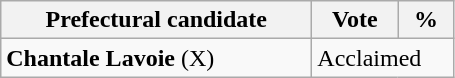<table class="wikitable">
<tr>
<th bgcolor="#DDDDFF" width="200px">Prefectural candidate</th>
<th bgcolor="#DDDDFF" width="50px">Vote</th>
<th bgcolor="#DDDDFF" width="30px">%</th>
</tr>
<tr>
<td><strong>Chantale Lavoie</strong> (X)</td>
<td colspan="2">Acclaimed</td>
</tr>
</table>
